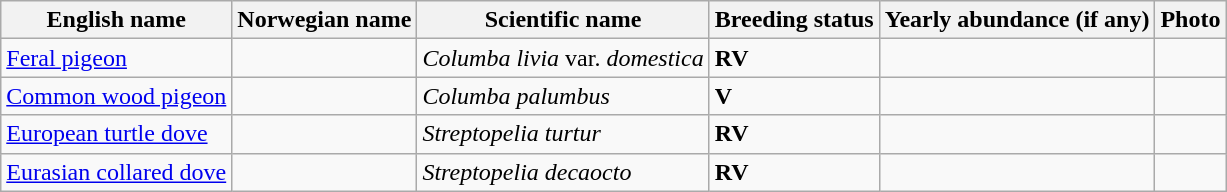<table class="wikitable">
<tr>
<th>English name</th>
<th>Norwegian name</th>
<th>Scientific name</th>
<th>Breeding status</th>
<th>Yearly abundance (if any)</th>
<th>Photo</th>
</tr>
<tr>
<td><a href='#'>Feral pigeon</a></td>
<td></td>
<td><em> Columba livia</em> var. <em>domestica</em></td>
<td><strong>RV</strong></td>
<td></td>
<td><br></td>
</tr>
<tr>
<td><a href='#'>Common wood pigeon</a></td>
<td></td>
<td><em>Columba palumbus</em></td>
<td><strong>V</strong></td>
<td></td>
<td><br></td>
</tr>
<tr>
<td><a href='#'>European turtle dove</a></td>
<td></td>
<td><em> Streptopelia turtur</em></td>
<td><strong>RV</strong></td>
<td></td>
<td><br></td>
</tr>
<tr>
<td><a href='#'>Eurasian collared dove</a></td>
<td></td>
<td><em> Streptopelia decaocto</em></td>
<td><strong>RV</strong></td>
<td></td>
<td><br></td>
</tr>
</table>
